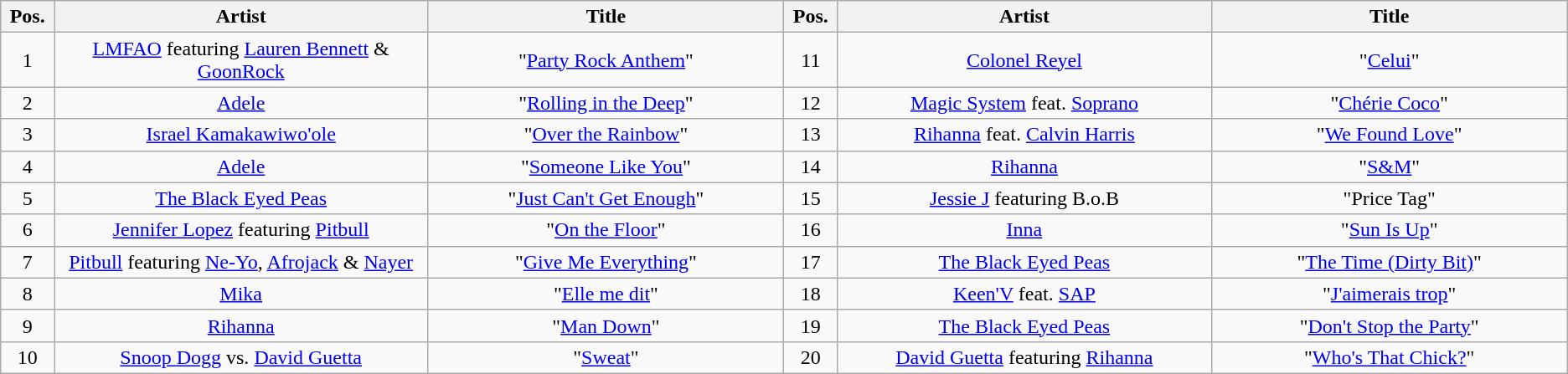<table class="wikitable" style="text-align:center;">
<tr>
<th rowspan="1" width="3%">Pos.</th>
<th rowspan="1" width="21%">Artist</th>
<th rowspan="1" width="20%">Title</th>
<th rowspan="1" width="3%">Pos.</th>
<th rowspan="1" width="21%">Artist</th>
<th rowspan="1" width="20%">Title</th>
</tr>
<tr>
<td align="center">1</td>
<td><a href='#'>LMFAO</a> featuring <a href='#'>Lauren Bennett</a> & <a href='#'>GoonRock</a></td>
<td>"<a href='#'>Party Rock Anthem</a>"</td>
<td align="center">11</td>
<td><a href='#'>Colonel Reyel</a></td>
<td>"<a href='#'>Celui</a>"</td>
</tr>
<tr>
<td align="center">2</td>
<td><a href='#'>Adele</a></td>
<td>"<a href='#'>Rolling in the Deep</a>"</td>
<td align="center">12</td>
<td><a href='#'>Magic System</a> feat. <a href='#'>Soprano</a></td>
<td>"<a href='#'>Chérie Coco</a>"</td>
</tr>
<tr>
<td align="center">3</td>
<td><a href='#'>Israel Kamakawiwo'ole</a></td>
<td>"<a href='#'>Over the Rainbow</a>"</td>
<td align="center">13</td>
<td><a href='#'>Rihanna</a> feat. <a href='#'>Calvin Harris</a></td>
<td>"<a href='#'>We Found Love</a>"</td>
</tr>
<tr>
<td align="center">4</td>
<td><a href='#'>Adele</a></td>
<td>"<a href='#'>Someone Like You</a>"</td>
<td align="center">14</td>
<td><a href='#'>Rihanna</a></td>
<td>"<a href='#'>S&M</a>"</td>
</tr>
<tr>
<td align="center">5</td>
<td><a href='#'>The Black Eyed Peas</a></td>
<td>"<a href='#'>Just Can't Get Enough</a>"</td>
<td align="center">15</td>
<td><a href='#'>Jessie J</a> featuring B.o.B</td>
<td>"Price Tag"</td>
</tr>
<tr>
<td align="center">6</td>
<td><a href='#'>Jennifer Lopez</a> featuring <a href='#'>Pitbull</a></td>
<td>"<a href='#'>On the Floor</a>"</td>
<td align="center">16</td>
<td><a href='#'>Inna</a></td>
<td>"<a href='#'>Sun Is Up</a>"</td>
</tr>
<tr>
<td align="center">7</td>
<td><a href='#'>Pitbull</a> featuring <a href='#'>Ne-Yo</a>, <a href='#'>Afrojack</a> & <a href='#'>Nayer</a></td>
<td>"<a href='#'>Give Me Everything</a>"</td>
<td align="center">17</td>
<td><a href='#'>The Black Eyed Peas</a></td>
<td>"<a href='#'>The Time (Dirty Bit)</a>"</td>
</tr>
<tr>
<td align="center">8</td>
<td><a href='#'>Mika</a></td>
<td>"<a href='#'>Elle me dit</a>"</td>
<td align="center">18</td>
<td><a href='#'>Keen'V</a> feat. <a href='#'>SAP</a></td>
<td>"<a href='#'>J'aimerais trop</a>"</td>
</tr>
<tr>
<td align="center">9</td>
<td><a href='#'>Rihanna</a></td>
<td>"<a href='#'>Man Down</a>"</td>
<td align="center">19</td>
<td><a href='#'>The Black Eyed Peas</a></td>
<td>"<a href='#'>Don't Stop the Party</a>"</td>
</tr>
<tr>
<td align="center">10</td>
<td><a href='#'>Snoop Dogg</a> vs. <a href='#'>David Guetta</a></td>
<td>"<a href='#'>Sweat</a>"</td>
<td align="center">20</td>
<td><a href='#'>David Guetta</a> featuring <a href='#'>Rihanna</a></td>
<td>"<a href='#'>Who's That Chick?</a>"</td>
</tr>
</table>
